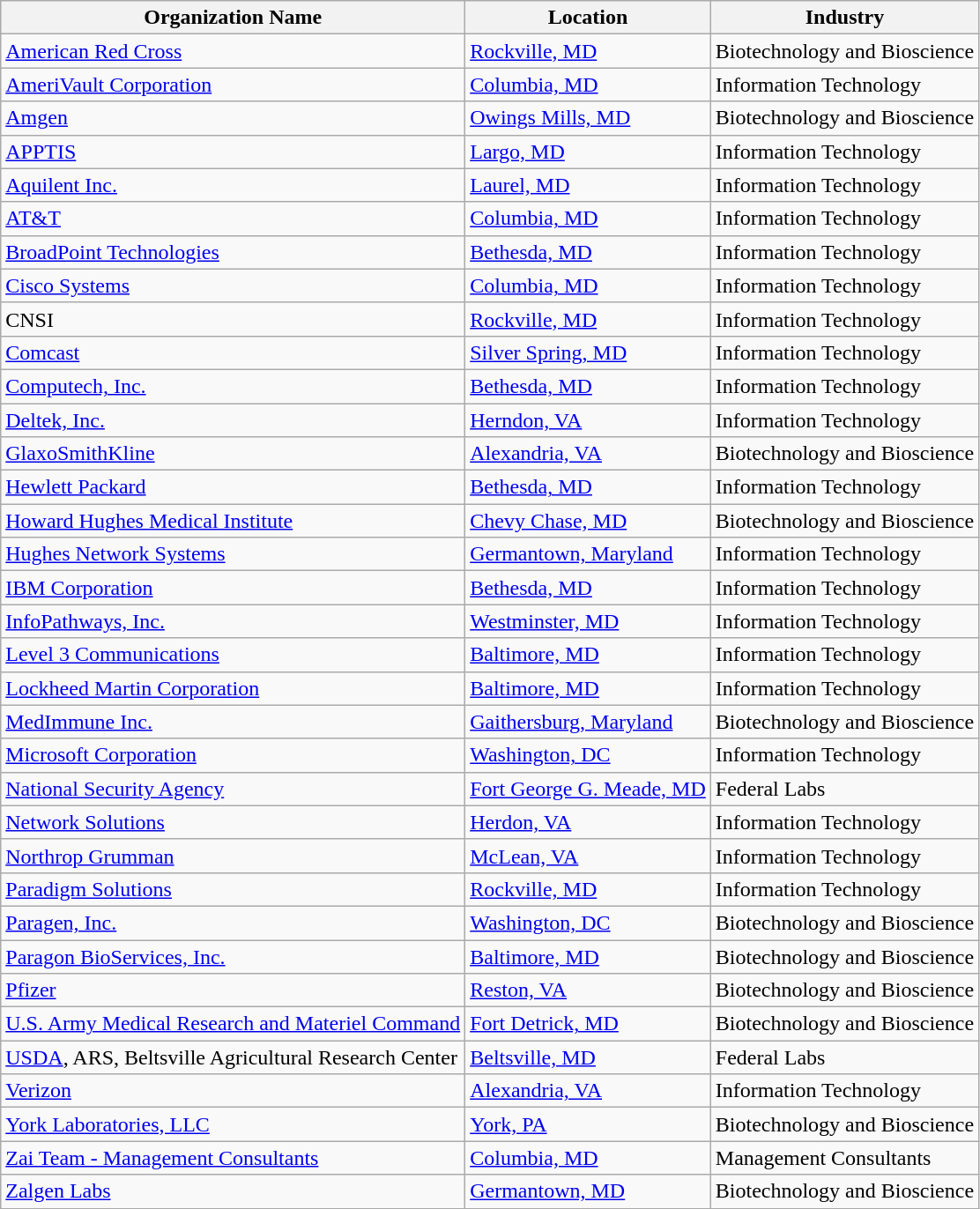<table class="wikitable">
<tr>
<th>Organization Name</th>
<th>Location</th>
<th>Industry</th>
</tr>
<tr>
<td><a href='#'>American Red Cross</a></td>
<td><a href='#'>Rockville, MD</a></td>
<td>Biotechnology and Bioscience</td>
</tr>
<tr>
<td><a href='#'>AmeriVault Corporation</a></td>
<td><a href='#'>Columbia, MD</a></td>
<td>Information Technology</td>
</tr>
<tr>
<td><a href='#'>Amgen</a></td>
<td><a href='#'>Owings Mills, MD</a></td>
<td>Biotechnology and Bioscience</td>
</tr>
<tr>
<td><a href='#'>APPTIS</a></td>
<td><a href='#'>Largo, MD</a></td>
<td>Information Technology</td>
</tr>
<tr>
<td><a href='#'>Aquilent Inc.</a></td>
<td><a href='#'>Laurel, MD</a></td>
<td>Information Technology</td>
</tr>
<tr>
<td><a href='#'>AT&T</a></td>
<td><a href='#'>Columbia, MD</a></td>
<td>Information Technology</td>
</tr>
<tr>
<td><a href='#'>BroadPoint Technologies</a></td>
<td><a href='#'>Bethesda, MD</a></td>
<td>Information Technology</td>
</tr>
<tr>
<td><a href='#'>Cisco Systems</a></td>
<td><a href='#'>Columbia, MD</a></td>
<td>Information Technology</td>
</tr>
<tr>
<td>CNSI</td>
<td><a href='#'>Rockville, MD</a></td>
<td>Information Technology</td>
</tr>
<tr>
<td><a href='#'>Comcast</a></td>
<td><a href='#'>Silver Spring, MD</a></td>
<td>Information Technology</td>
</tr>
<tr>
<td><a href='#'>Computech, Inc.</a></td>
<td><a href='#'>Bethesda, MD</a></td>
<td>Information Technology</td>
</tr>
<tr>
<td><a href='#'>Deltek, Inc.</a></td>
<td><a href='#'>Herndon, VA</a></td>
<td>Information Technology</td>
</tr>
<tr>
<td><a href='#'>GlaxoSmithKline</a></td>
<td><a href='#'>Alexandria, VA</a></td>
<td>Biotechnology and Bioscience</td>
</tr>
<tr>
<td><a href='#'>Hewlett Packard</a></td>
<td><a href='#'>Bethesda, MD</a></td>
<td>Information Technology</td>
</tr>
<tr>
<td><a href='#'>Howard Hughes Medical Institute</a></td>
<td><a href='#'>Chevy Chase, MD</a></td>
<td>Biotechnology and Bioscience</td>
</tr>
<tr>
<td><a href='#'>Hughes Network Systems</a></td>
<td><a href='#'>Germantown, Maryland</a></td>
<td>Information Technology</td>
</tr>
<tr>
<td><a href='#'>IBM Corporation</a></td>
<td><a href='#'>Bethesda, MD</a></td>
<td>Information Technology</td>
</tr>
<tr>
<td><a href='#'>InfoPathways, Inc.</a></td>
<td><a href='#'>Westminster, MD</a></td>
<td>Information Technology</td>
</tr>
<tr>
<td><a href='#'>Level 3 Communications</a></td>
<td><a href='#'>Baltimore, MD</a></td>
<td>Information Technology</td>
</tr>
<tr>
<td><a href='#'>Lockheed Martin Corporation</a></td>
<td><a href='#'>Baltimore, MD</a></td>
<td>Information Technology</td>
</tr>
<tr>
<td><a href='#'>MedImmune Inc.</a></td>
<td><a href='#'>Gaithersburg, Maryland</a></td>
<td>Biotechnology and Bioscience</td>
</tr>
<tr>
<td><a href='#'>Microsoft Corporation</a></td>
<td><a href='#'>Washington, DC</a></td>
<td>Information Technology</td>
</tr>
<tr>
<td><a href='#'>National Security Agency</a></td>
<td><a href='#'>Fort George G. Meade, MD</a></td>
<td>Federal Labs</td>
</tr>
<tr>
<td><a href='#'>Network Solutions</a></td>
<td><a href='#'>Herdon, VA</a></td>
<td>Information Technology</td>
</tr>
<tr>
<td><a href='#'>Northrop Grumman</a></td>
<td><a href='#'>McLean, VA</a></td>
<td>Information Technology</td>
</tr>
<tr>
<td><a href='#'>Paradigm Solutions</a></td>
<td><a href='#'>Rockville, MD</a></td>
<td>Information Technology</td>
</tr>
<tr>
<td><a href='#'>Paragen, Inc.</a></td>
<td><a href='#'>Washington, DC</a></td>
<td>Biotechnology and Bioscience</td>
</tr>
<tr>
<td><a href='#'>Paragon BioServices, Inc.</a></td>
<td><a href='#'>Baltimore, MD</a></td>
<td>Biotechnology and Bioscience</td>
</tr>
<tr>
<td><a href='#'>Pfizer</a></td>
<td><a href='#'>Reston, VA</a></td>
<td>Biotechnology and Bioscience</td>
</tr>
<tr>
<td><a href='#'>U.S. Army Medical Research and Materiel Command</a></td>
<td><a href='#'>Fort Detrick, MD</a></td>
<td>Biotechnology and Bioscience</td>
</tr>
<tr>
<td><a href='#'>USDA</a>, ARS, Beltsville Agricultural Research Center</td>
<td><a href='#'>Beltsville, MD</a></td>
<td>Federal Labs</td>
</tr>
<tr>
<td><a href='#'>Verizon</a></td>
<td><a href='#'>Alexandria, VA</a></td>
<td>Information Technology</td>
</tr>
<tr>
<td><a href='#'>York Laboratories, LLC</a></td>
<td><a href='#'>York, PA</a></td>
<td>Biotechnology and Bioscience</td>
</tr>
<tr>
<td><a href='#'>Zai Team - Management Consultants</a></td>
<td><a href='#'>Columbia, MD</a></td>
<td>Management Consultants</td>
</tr>
<tr>
<td><a href='#'>Zalgen Labs</a></td>
<td><a href='#'>Germantown, MD</a></td>
<td>Biotechnology and Bioscience</td>
</tr>
</table>
